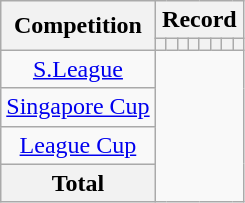<table class="wikitable" style="text-align: center">
<tr>
<th rowspan=2>Competition</th>
<th colspan=8>Record</th>
</tr>
<tr>
<th></th>
<th></th>
<th></th>
<th></th>
<th></th>
<th></th>
<th></th>
<th></th>
</tr>
<tr>
<td><a href='#'>S.League</a><br></td>
</tr>
<tr>
<td><a href='#'>Singapore Cup</a><br></td>
</tr>
<tr>
<td><a href='#'>League Cup</a><br></td>
</tr>
<tr>
<th>Total<br></th>
</tr>
</table>
